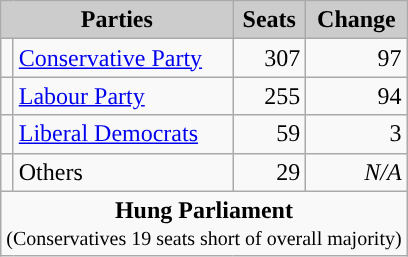<table class="wikitable">
<tr style="background:#ccc;">
<td colspan=2 style="text-align:center; vertical-align:top;"><strong>Parties</strong></td>
<td style="text-align:center; vertical-align:top;"><strong>Seats</strong></td>
<td style="text-align:center; vertical-align:top;"><strong>Change</strong></td>
</tr>
<tr>
<td style="color:inherit;background:"></td>
<td><a href='#'>Conservative Party</a></td>
<td style="text-align:right;">307</td>
<td style="text-align:right;"> 97</td>
</tr>
<tr>
<td style="color:inherit;background:"></td>
<td><a href='#'>Labour Party</a></td>
<td style="text-align:right;">255</td>
<td style="text-align:right;"> 94</td>
</tr>
<tr>
<td style="color:inherit;background:"></td>
<td><a href='#'>Liberal Democrats</a></td>
<td style="text-align:right;">59</td>
<td style="text-align:right;"> 3</td>
</tr>
<tr>
<td style="color:inherit;background:"></td>
<td>Others</td>
<td style="text-align:right;">29</td>
<td style="text-align:right;"><em>N/A</em></td>
</tr>
<tr style="background">
<td colspan=4 style="text-align:center; color:"><strong>Hung Parliament</strong> <br> <small>(Conservatives 19 seats short of overall majority)</small></td>
</tr>
</table>
